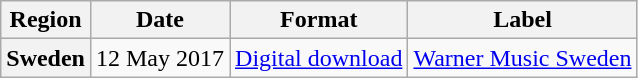<table class="wikitable plainrowheaders" style="text-align:center">
<tr>
<th>Region</th>
<th>Date</th>
<th>Format</th>
<th>Label</th>
</tr>
<tr>
<th scope="row">Sweden</th>
<td>12 May 2017</td>
<td><a href='#'>Digital download</a></td>
<td><a href='#'>Warner Music Sweden</a></td>
</tr>
</table>
